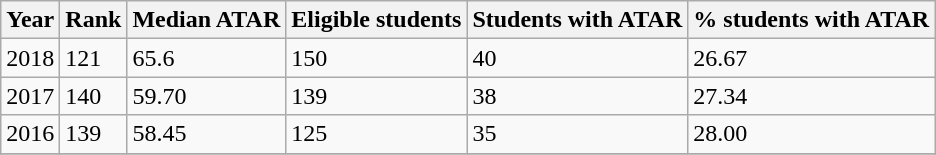<table class="wikitable sortable">
<tr>
<th>Year</th>
<th>Rank</th>
<th>Median ATAR</th>
<th>Eligible students</th>
<th>Students with ATAR</th>
<th>% students with ATAR</th>
</tr>
<tr>
<td>2018</td>
<td>121</td>
<td>65.6</td>
<td>150</td>
<td>40</td>
<td>26.67</td>
</tr>
<tr>
<td>2017</td>
<td>140</td>
<td>59.70</td>
<td>139</td>
<td>38</td>
<td>27.34</td>
</tr>
<tr>
<td>2016</td>
<td>139</td>
<td>58.45</td>
<td>125</td>
<td>35</td>
<td>28.00</td>
</tr>
<tr>
</tr>
</table>
